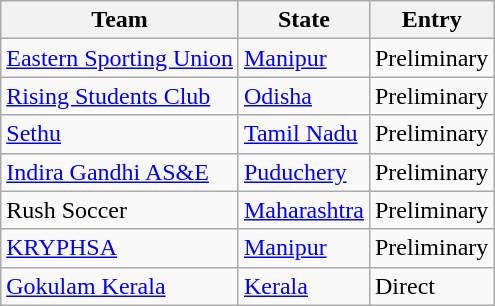<table class="wikitable">
<tr>
<th>Team</th>
<th>State</th>
<th>Entry</th>
</tr>
<tr>
<td><a href='#'>Eastern Sporting Union</a></td>
<td><a href='#'>Manipur</a></td>
<td>Preliminary</td>
</tr>
<tr>
<td><a href='#'>Rising Students Club</a></td>
<td><a href='#'>Odisha</a></td>
<td>Preliminary</td>
</tr>
<tr>
<td><a href='#'>Sethu</a></td>
<td><a href='#'>Tamil Nadu</a></td>
<td>Preliminary</td>
</tr>
<tr>
<td><a href='#'>Indira Gandhi AS&E</a></td>
<td><a href='#'>Puduchery</a></td>
<td>Preliminary</td>
</tr>
<tr>
<td>Rush Soccer</td>
<td><a href='#'>Maharashtra</a></td>
<td>Preliminary</td>
</tr>
<tr>
<td><a href='#'>KRYPHSA</a></td>
<td><a href='#'>Manipur</a></td>
<td>Preliminary</td>
</tr>
<tr>
<td><a href='#'>Gokulam Kerala</a></td>
<td><a href='#'>Kerala</a></td>
<td>Direct</td>
</tr>
</table>
